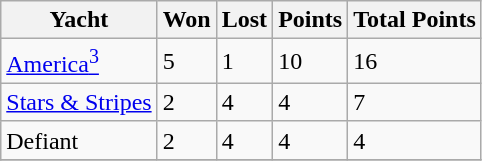<table class="wikitable">
<tr>
<th>Yacht</th>
<th>Won</th>
<th>Lost</th>
<th>Points</th>
<th>Total Points</th>
</tr>
<tr>
<td><a href='#'>America<sup>3</sup></a></td>
<td>5</td>
<td>1</td>
<td>10</td>
<td>16</td>
</tr>
<tr>
<td><a href='#'>Stars & Stripes</a></td>
<td>2</td>
<td>4</td>
<td>4</td>
<td>7</td>
</tr>
<tr>
<td>Defiant</td>
<td>2</td>
<td>4</td>
<td>4</td>
<td>4</td>
</tr>
<tr>
</tr>
</table>
